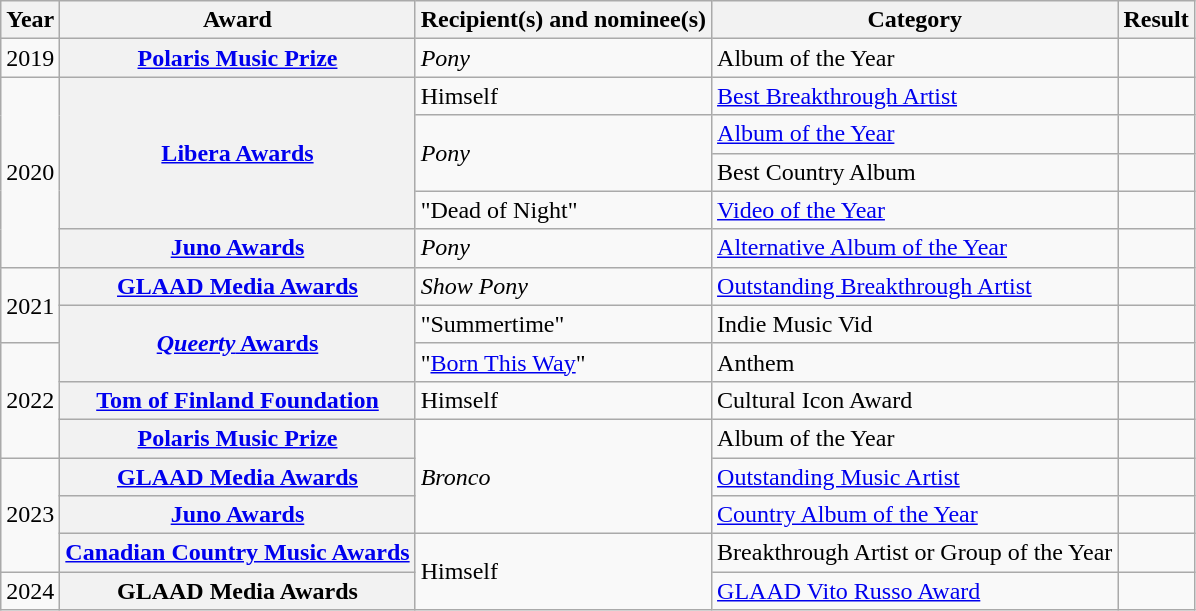<table class="wikitable sortable plainrowheaders">
<tr>
<th scope="col">Year</th>
<th scope="col">Award</th>
<th scope="col">Recipient(s) and nominee(s)</th>
<th scope="col">Category</th>
<th scope="col">Result</th>
</tr>
<tr>
<td>2019</td>
<th scope="row"><a href='#'>Polaris Music Prize</a></th>
<td><em>Pony</em></td>
<td>Album of the Year</td>
<td></td>
</tr>
<tr>
<td rowspan=5>2020</td>
<th scope="row" rowspan=4><a href='#'>Libera Awards</a></th>
<td>Himself</td>
<td><a href='#'>Best Breakthrough Artist</a></td>
<td></td>
</tr>
<tr>
<td rowspan=2><em>Pony</em></td>
<td><a href='#'>Album of the Year</a></td>
<td></td>
</tr>
<tr>
<td>Best Country Album</td>
<td></td>
</tr>
<tr>
<td>"Dead of Night"</td>
<td><a href='#'>Video of the Year</a></td>
<td></td>
</tr>
<tr>
<th scope="row"><a href='#'>Juno Awards</a></th>
<td><em>Pony</em></td>
<td><a href='#'>Alternative Album of the Year</a></td>
<td></td>
</tr>
<tr>
<td rowspan=2>2021</td>
<th scope="row"><a href='#'>GLAAD Media Awards</a></th>
<td><em>Show Pony</em></td>
<td><a href='#'>Outstanding Breakthrough Artist</a></td>
<td></td>
</tr>
<tr>
<th scope="row" rowspan="2"><a href='#'><em>Queerty</em> Awards</a></th>
<td>"Summertime"</td>
<td>Indie Music Vid</td>
<td></td>
</tr>
<tr>
<td rowspan="3">2022</td>
<td>"<a href='#'>Born This Way</a>"</td>
<td>Anthem</td>
<td></td>
</tr>
<tr>
<th scope="row"><a href='#'>Tom of Finland Foundation</a></th>
<td>Himself</td>
<td>Cultural Icon Award</td>
<td></td>
</tr>
<tr>
<th scope="row"><a href='#'>Polaris Music Prize</a></th>
<td rowspan=3><em>Bronco</em></td>
<td>Album of the Year</td>
<td></td>
</tr>
<tr>
<td rowspan=3>2023</td>
<th scope="row"><a href='#'>GLAAD Media Awards</a></th>
<td><a href='#'>Outstanding Music Artist</a></td>
<td></td>
</tr>
<tr>
<th scope="row"><a href='#'>Juno Awards</a></th>
<td><a href='#'>Country Album of the Year</a></td>
<td></td>
</tr>
<tr>
<th scope="row"><a href='#'>Canadian Country Music Awards</a></th>
<td rowspan="2">Himself</td>
<td>Breakthrough Artist or Group of the Year</td>
<td></td>
</tr>
<tr>
<td>2024</td>
<th scope="row">GLAAD Media Awards</th>
<td><a href='#'>GLAAD Vito Russo Award</a></td>
<td></td>
</tr>
</table>
